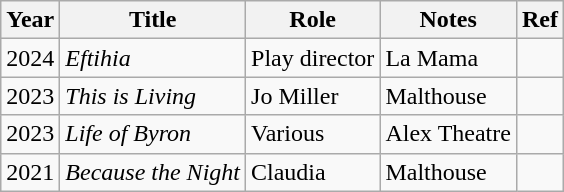<table class="wikitable sortable">
<tr>
<th>Year</th>
<th>Title</th>
<th>Role</th>
<th>Notes</th>
<th>Ref</th>
</tr>
<tr>
<td>2024</td>
<td><em>Eftihia</em></td>
<td>Play director</td>
<td>La Mama</td>
<td></td>
</tr>
<tr>
<td>2023</td>
<td><em>This is Living</em></td>
<td>Jo Miller</td>
<td>Malthouse</td>
<td></td>
</tr>
<tr>
<td>2023</td>
<td><em>Life of Byron</em></td>
<td>Various</td>
<td>Alex Theatre</td>
<td></td>
</tr>
<tr>
<td>2021</td>
<td><em>Because the Night</em></td>
<td>Claudia</td>
<td>Malthouse</td>
<td></td>
</tr>
</table>
